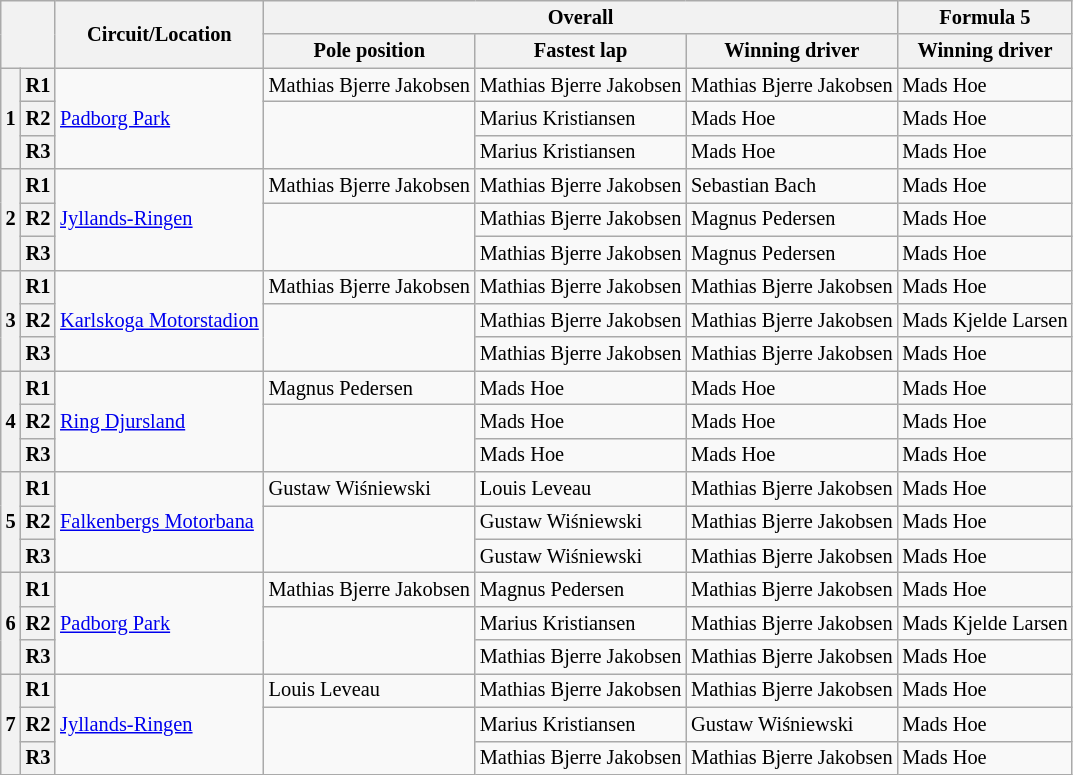<table class="wikitable" style="font-size: 85%">
<tr>
<th colspan=2 rowspan=2></th>
<th rowspan=2>Circuit/Location</th>
<th colspan=3>Overall</th>
<th>Formula 5</th>
</tr>
<tr>
<th>Pole position</th>
<th>Fastest lap</th>
<th>Winning driver</th>
<th>Winning driver</th>
</tr>
<tr>
<th rowspan=3>1</th>
<th>R1</th>
<td rowspan=3> <a href='#'>Padborg Park</a></td>
<td> Mathias Bjerre Jakobsen</td>
<td> Mathias Bjerre Jakobsen</td>
<td> Mathias Bjerre Jakobsen</td>
<td> Mads Hoe</td>
</tr>
<tr>
<th>R2</th>
<td rowspan=2></td>
<td> Marius Kristiansen</td>
<td> Mads Hoe</td>
<td> Mads Hoe</td>
</tr>
<tr>
<th>R3</th>
<td> Marius Kristiansen</td>
<td> Mads Hoe</td>
<td> Mads Hoe</td>
</tr>
<tr>
<th rowspan=3>2</th>
<th>R1</th>
<td rowspan=3> <a href='#'>Jyllands-Ringen</a></td>
<td> Mathias Bjerre Jakobsen</td>
<td> Mathias Bjerre Jakobsen</td>
<td> Sebastian Bach</td>
<td> Mads Hoe</td>
</tr>
<tr>
<th>R2</th>
<td rowspan=2></td>
<td> Mathias Bjerre Jakobsen</td>
<td> Magnus Pedersen</td>
<td> Mads Hoe</td>
</tr>
<tr>
<th>R3</th>
<td> Mathias Bjerre Jakobsen</td>
<td> Magnus Pedersen</td>
<td> Mads Hoe</td>
</tr>
<tr>
<th rowspan=3>3</th>
<th>R1</th>
<td rowspan=3> <a href='#'>Karlskoga Motorstadion</a></td>
<td> Mathias Bjerre Jakobsen</td>
<td> Mathias Bjerre Jakobsen</td>
<td> Mathias Bjerre Jakobsen</td>
<td> Mads Hoe</td>
</tr>
<tr>
<th>R2</th>
<td rowspan=2></td>
<td> Mathias Bjerre Jakobsen</td>
<td> Mathias Bjerre Jakobsen</td>
<td> Mads Kjelde Larsen</td>
</tr>
<tr>
<th>R3</th>
<td> Mathias Bjerre Jakobsen</td>
<td> Mathias Bjerre Jakobsen</td>
<td> Mads Hoe</td>
</tr>
<tr>
<th rowspan=3>4</th>
<th>R1</th>
<td rowspan=3> <a href='#'>Ring Djursland</a></td>
<td> Magnus Pedersen</td>
<td> Mads Hoe</td>
<td> Mads Hoe</td>
<td> Mads Hoe</td>
</tr>
<tr>
<th>R2</th>
<td rowspan=2></td>
<td> Mads Hoe</td>
<td> Mads Hoe</td>
<td> Mads Hoe</td>
</tr>
<tr>
<th>R3</th>
<td> Mads Hoe</td>
<td> Mads Hoe</td>
<td> Mads Hoe</td>
</tr>
<tr>
<th rowspan=3>5</th>
<th>R1</th>
<td rowspan=3> <a href='#'>Falkenbergs Motorbana</a></td>
<td> Gustaw Wiśniewski</td>
<td> Louis Leveau</td>
<td> Mathias Bjerre Jakobsen</td>
<td> Mads Hoe</td>
</tr>
<tr>
<th>R2</th>
<td rowspan=2></td>
<td> Gustaw Wiśniewski</td>
<td> Mathias Bjerre Jakobsen</td>
<td> Mads Hoe</td>
</tr>
<tr>
<th>R3</th>
<td> Gustaw Wiśniewski</td>
<td> Mathias Bjerre Jakobsen</td>
<td> Mads Hoe</td>
</tr>
<tr>
<th rowspan=3>6</th>
<th>R1</th>
<td rowspan=3> <a href='#'>Padborg Park</a></td>
<td> Mathias Bjerre Jakobsen</td>
<td> Magnus Pedersen</td>
<td> Mathias Bjerre Jakobsen</td>
<td> Mads Hoe</td>
</tr>
<tr>
<th>R2</th>
<td rowspan=2></td>
<td> Marius Kristiansen</td>
<td> Mathias Bjerre Jakobsen</td>
<td> Mads Kjelde Larsen</td>
</tr>
<tr>
<th>R3</th>
<td> Mathias Bjerre Jakobsen</td>
<td> Mathias Bjerre Jakobsen</td>
<td> Mads Hoe</td>
</tr>
<tr>
<th rowspan=3>7</th>
<th>R1</th>
<td rowspan=3> <a href='#'>Jyllands-Ringen</a></td>
<td> Louis Leveau</td>
<td> Mathias Bjerre Jakobsen</td>
<td> Mathias Bjerre Jakobsen</td>
<td> Mads Hoe</td>
</tr>
<tr>
<th>R2</th>
<td rowspan=2></td>
<td> Marius Kristiansen</td>
<td> Gustaw Wiśniewski</td>
<td> Mads Hoe</td>
</tr>
<tr>
<th>R3</th>
<td> Mathias Bjerre Jakobsen</td>
<td> Mathias Bjerre Jakobsen</td>
<td> Mads Hoe</td>
</tr>
</table>
